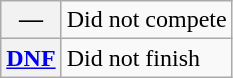<table class="wikitable">
<tr>
<th scope="row">—</th>
<td>Did not compete</td>
</tr>
<tr>
<th scope="row"><a href='#'>DNF</a></th>
<td>Did not finish</td>
</tr>
</table>
